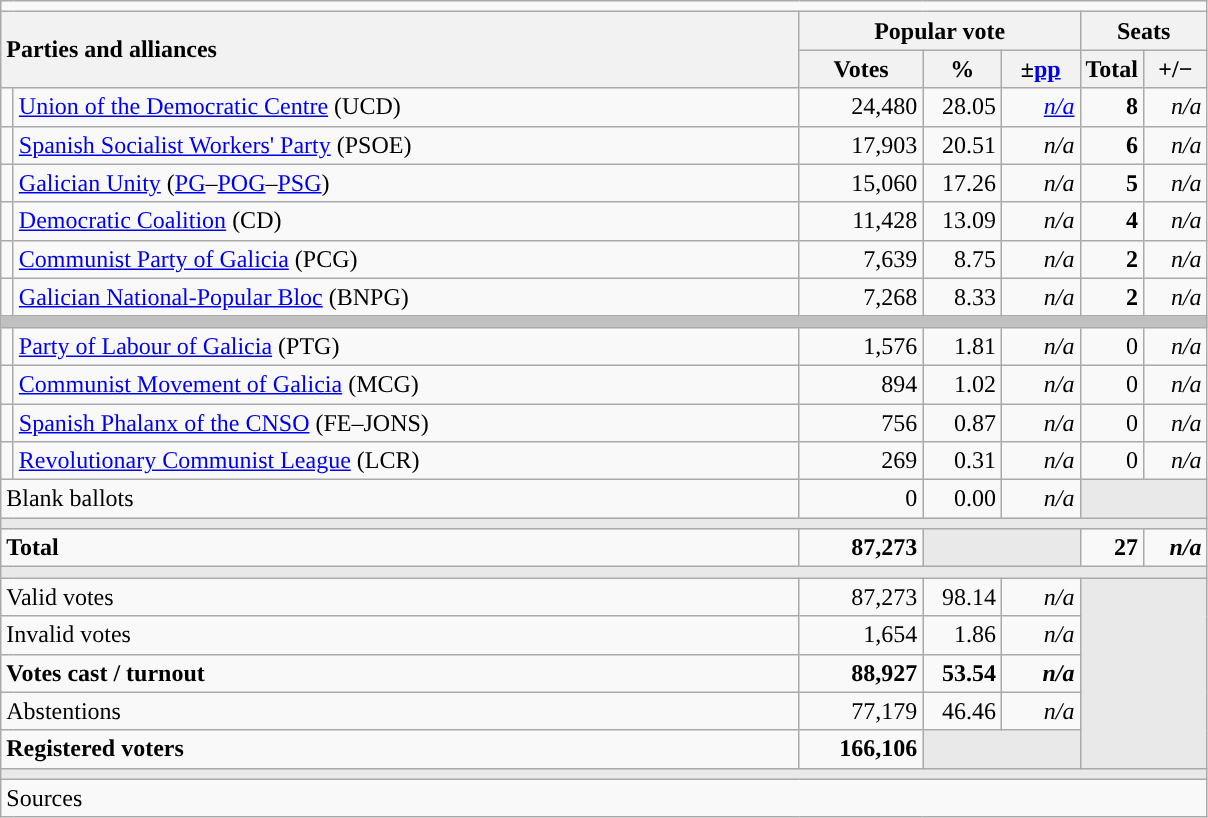<table class="wikitable" style="text-align:right;">
<tr>
<td colspan="7"></td>
</tr>
<tr>
<th style="text-align:left;" rowspan="2" colspan="2" width="525">Parties and alliances</th>
<th colspan="3">Popular vote</th>
<th colspan="2">Seats</th>
</tr>
<tr>
<th width="75">Votes</th>
<th width="45">%</th>
<th width="45">±<a href='#'>pp</a></th>
<th width="35">Total</th>
<th width="35">+/−</th>
</tr>
<tr>
<td width="1" style="color:inherit;background:"></td>
<td align="left"><a href='#'>Union of the Democratic Centre</a> (UCD)</td>
<td>24,480</td>
<td>28.05</td>
<td><em><a href='#'>n/a</a></em></td>
<td><strong>8</strong></td>
<td><em>n/a</em></td>
</tr>
<tr>
<td style="color:inherit;background:"></td>
<td align="left"><a href='#'>Spanish Socialist Workers' Party</a> (PSOE)</td>
<td>17,903</td>
<td>20.51</td>
<td><em>n/a</em></td>
<td><strong>6</strong></td>
<td><em>n/a</em></td>
</tr>
<tr>
<td style="color:inherit;background:"></td>
<td align="left"><a href='#'>Galician Unity</a> (<a href='#'>PG</a>–<a href='#'>POG</a>–<a href='#'>PSG</a>)</td>
<td>15,060</td>
<td>17.26</td>
<td><em>n/a</em></td>
<td><strong>5</strong></td>
<td><em>n/a</em></td>
</tr>
<tr>
<td style="color:inherit;background:"></td>
<td align="left"><a href='#'>Democratic Coalition</a> (CD)</td>
<td>11,428</td>
<td>13.09</td>
<td><em>n/a</em></td>
<td><strong>4</strong></td>
<td><em>n/a</em></td>
</tr>
<tr>
<td style="color:inherit;background:"></td>
<td align="left"><a href='#'>Communist Party of Galicia</a> (PCG)</td>
<td>7,639</td>
<td>8.75</td>
<td><em>n/a</em></td>
<td><strong>2</strong></td>
<td><em>n/a</em></td>
</tr>
<tr>
<td style="color:inherit;background:"></td>
<td align="left"><a href='#'>Galician National-Popular Bloc</a> (BNPG)</td>
<td>7,268</td>
<td>8.33</td>
<td><em>n/a</em></td>
<td><strong>2</strong></td>
<td><em>n/a</em></td>
</tr>
<tr>
<td colspan="7" bgcolor="#C0C0C0"></td>
</tr>
<tr>
<td style="color:inherit;background:"></td>
<td align="left"><a href='#'>Party of Labour of Galicia</a> (PTG)</td>
<td>1,576</td>
<td>1.81</td>
<td><em>n/a</em></td>
<td>0</td>
<td><em>n/a</em></td>
</tr>
<tr>
<td style="color:inherit;background:"></td>
<td align="left"><a href='#'>Communist Movement of Galicia</a> (MCG)</td>
<td>894</td>
<td>1.02</td>
<td><em>n/a</em></td>
<td>0</td>
<td><em>n/a</em></td>
</tr>
<tr>
<td style="color:inherit;background:"></td>
<td align="left"><a href='#'>Spanish Phalanx of the CNSO</a> (FE–JONS)</td>
<td>756</td>
<td>0.87</td>
<td><em>n/a</em></td>
<td>0</td>
<td><em>n/a</em></td>
</tr>
<tr>
<td style="color:inherit;background:"></td>
<td align="left"><a href='#'>Revolutionary Communist League</a> (LCR)</td>
<td>269</td>
<td>0.31</td>
<td><em>n/a</em></td>
<td>0</td>
<td><em>n/a</em></td>
</tr>
<tr>
<td align="left" colspan="2">Blank ballots</td>
<td>0</td>
<td>0.00</td>
<td><em>n/a</em></td>
<td bgcolor="#E9E9E9" colspan="2"></td>
</tr>
<tr>
<td colspan="7" bgcolor="#E9E9E9"></td>
</tr>
<tr style="font-weight:bold;">
<td align="left" colspan="2">Total</td>
<td>87,273</td>
<td bgcolor="#E9E9E9" colspan="2"></td>
<td>27</td>
<td><em>n/a</em></td>
</tr>
<tr>
<td colspan="7" bgcolor="#E9E9E9"></td>
</tr>
<tr>
<td align="left" colspan="2">Valid votes</td>
<td>87,273</td>
<td>98.14</td>
<td><em>n/a</em></td>
<td bgcolor="#E9E9E9" colspan="2" rowspan="5"></td>
</tr>
<tr>
<td align="left" colspan="2">Invalid votes</td>
<td>1,654</td>
<td>1.86</td>
<td><em>n/a</em></td>
</tr>
<tr style="font-weight:bold;">
<td align="left" colspan="2">Votes cast / turnout</td>
<td>88,927</td>
<td>53.54</td>
<td><em>n/a</em></td>
</tr>
<tr>
<td align="left" colspan="2">Abstentions</td>
<td>77,179</td>
<td>46.46</td>
<td><em>n/a</em></td>
</tr>
<tr style="font-weight:bold;">
<td align="left" colspan="2">Registered voters</td>
<td>166,106</td>
<td bgcolor="#E9E9E9" colspan="2"></td>
</tr>
<tr>
<td colspan="7" bgcolor="#E9E9E9"></td>
</tr>
<tr>
<td align="left" colspan="7">Sources</td>
</tr>
</table>
